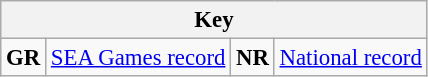<table class="wikitable" style="font-size:95%; position:relative;">
<tr>
<th colspan=4>Key</th>
</tr>
<tr>
<td align=center><strong>GR</strong></td>
<td><a href='#'>SEA Games record</a></td>
<td align=center><strong>NR</strong></td>
<td><a href='#'>National record</a></td>
</tr>
</table>
